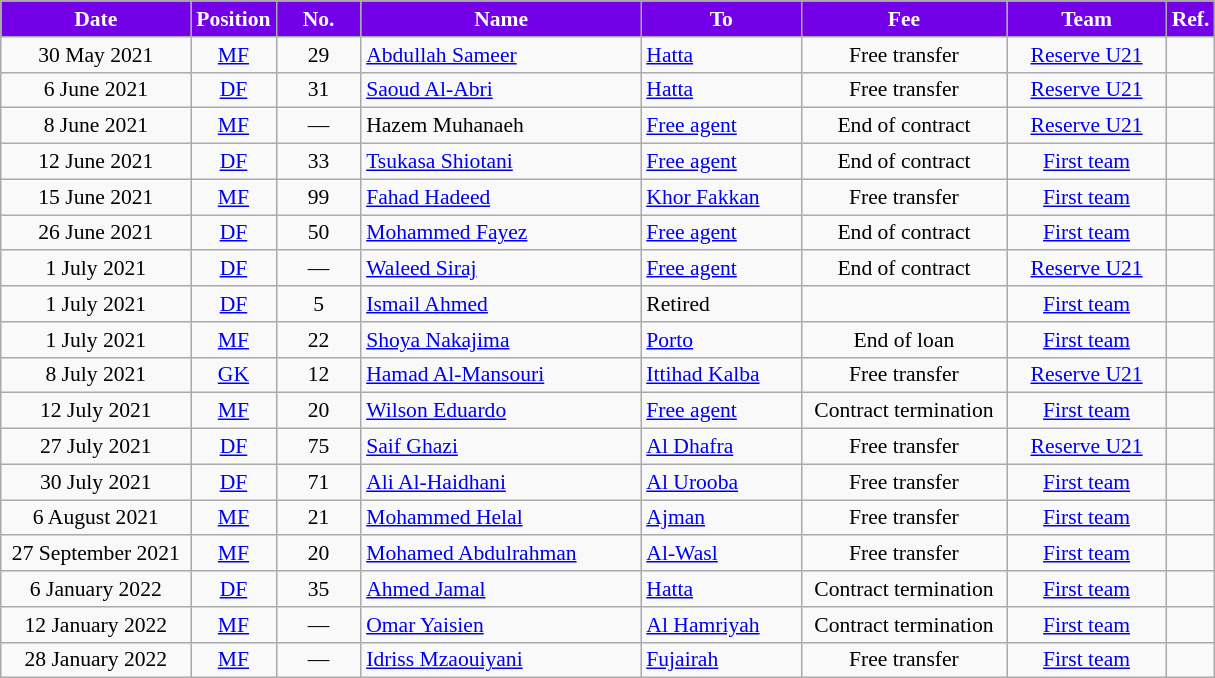<table class="wikitable" style="text-align:center; font-size:90%; ">
<tr>
<th style="background:#7300E6; color:#FFFFFF; width:120px;">Date</th>
<th style="background:#7300E6; color:#FFFFFF; width:50px;">Position</th>
<th style="background:#7300E6; color:#FFFFFF; width:50px;">No.</th>
<th style="background:#7300E6; color:#FFFFFF; width:180px;">Name</th>
<th style="background:#7300E6; color:#FFFFFF; width:100px;">To</th>
<th style="background:#7300E6; color:#FFFFFF; width:130px;">Fee</th>
<th style="background:#7300E6; color:#FFFFFF; width:100px;">Team</th>
<th style="background:#7300E6; color:#FFFFFF; width:25px;">Ref.</th>
</tr>
<tr>
<td>30 May 2021</td>
<td><a href='#'>MF</a></td>
<td>29</td>
<td style="text-align:left;"> <a href='#'>Abdullah Sameer</a></td>
<td style="text-align:left;"> <a href='#'>Hatta</a></td>
<td>Free transfer</td>
<td><a href='#'>Reserve U21</a></td>
<td></td>
</tr>
<tr>
<td>6 June 2021</td>
<td><a href='#'>DF</a></td>
<td>31</td>
<td style="text-align:left;"> <a href='#'>Saoud Al-Abri</a></td>
<td style="text-align:left;"> <a href='#'>Hatta</a></td>
<td>Free transfer</td>
<td><a href='#'>Reserve U21</a></td>
<td></td>
</tr>
<tr>
<td>8 June 2021</td>
<td><a href='#'>MF</a></td>
<td>—</td>
<td style="text-align:left;"> Hazem Muhanaeh</td>
<td style="text-align:left;"><a href='#'>Free agent</a></td>
<td>End of contract</td>
<td><a href='#'>Reserve U21</a></td>
<td></td>
</tr>
<tr>
<td>12 June 2021</td>
<td><a href='#'>DF</a></td>
<td>33</td>
<td style="text-align:left;"> <a href='#'>Tsukasa Shiotani</a></td>
<td style="text-align:left;"><a href='#'>Free agent</a></td>
<td>End of contract</td>
<td><a href='#'>First team</a></td>
<td></td>
</tr>
<tr>
<td>15 June 2021</td>
<td><a href='#'>MF</a></td>
<td>99</td>
<td style="text-align:left;"> <a href='#'>Fahad Hadeed</a></td>
<td style="text-align:left;"> <a href='#'>Khor Fakkan</a></td>
<td>Free transfer</td>
<td><a href='#'>First team</a></td>
<td></td>
</tr>
<tr>
<td>26 June 2021</td>
<td><a href='#'>DF</a></td>
<td>50</td>
<td style="text-align:left;"> <a href='#'>Mohammed Fayez</a></td>
<td style="text-align:left;"><a href='#'>Free agent</a></td>
<td>End of contract</td>
<td><a href='#'>First team</a></td>
<td></td>
</tr>
<tr>
<td>1 July 2021</td>
<td><a href='#'>DF</a></td>
<td>—</td>
<td style="text-align:left;"> <a href='#'>Waleed Siraj</a></td>
<td style="text-align:left;"><a href='#'>Free agent</a></td>
<td>End of contract</td>
<td><a href='#'>Reserve U21</a></td>
<td></td>
</tr>
<tr>
<td>1 July 2021</td>
<td><a href='#'>DF</a></td>
<td>5</td>
<td style="text-align:left;"> <a href='#'>Ismail Ahmed</a></td>
<td style="text-align:left;">Retired</td>
<td></td>
<td><a href='#'>First team</a></td>
<td></td>
</tr>
<tr>
<td>1 July 2021</td>
<td><a href='#'>MF</a></td>
<td>22</td>
<td style="text-align:left;"> <a href='#'>Shoya Nakajima</a></td>
<td style="text-align:left;"> <a href='#'>Porto</a></td>
<td>End of loan</td>
<td><a href='#'>First team</a></td>
<td></td>
</tr>
<tr>
<td>8 July 2021</td>
<td><a href='#'>GK</a></td>
<td>12</td>
<td style="text-align:left;"> <a href='#'>Hamad Al-Mansouri</a></td>
<td style="text-align:left;"> <a href='#'>Ittihad Kalba</a></td>
<td>Free transfer</td>
<td><a href='#'>Reserve U21</a></td>
<td></td>
</tr>
<tr>
<td>12 July 2021</td>
<td><a href='#'>MF</a></td>
<td>20</td>
<td style="text-align:left;"> <a href='#'>Wilson Eduardo</a></td>
<td style="text-align:left;"><a href='#'>Free agent</a></td>
<td>Contract termination</td>
<td><a href='#'>First team</a></td>
<td></td>
</tr>
<tr>
<td>27 July 2021</td>
<td><a href='#'>DF</a></td>
<td>75</td>
<td style="text-align:left;"> <a href='#'>Saif Ghazi</a></td>
<td style="text-align:left;"> <a href='#'>Al Dhafra</a></td>
<td>Free transfer</td>
<td><a href='#'>Reserve U21</a></td>
<td></td>
</tr>
<tr>
<td>30 July 2021</td>
<td><a href='#'>DF</a></td>
<td>71</td>
<td style="text-align:left;"> <a href='#'>Ali Al-Haidhani</a></td>
<td style="text-align:left;"> <a href='#'>Al Urooba</a></td>
<td>Free transfer</td>
<td><a href='#'>First team</a></td>
<td></td>
</tr>
<tr>
<td>6 August 2021</td>
<td><a href='#'>MF</a></td>
<td>21</td>
<td style="text-align:left;"> <a href='#'>Mohammed Helal</a></td>
<td style="text-align:left;"> <a href='#'>Ajman</a></td>
<td>Free transfer</td>
<td><a href='#'>First team</a></td>
<td></td>
</tr>
<tr>
<td>27 September 2021</td>
<td><a href='#'>MF</a></td>
<td>20</td>
<td style="text-align:left;"> <a href='#'>Mohamed Abdulrahman</a></td>
<td style="text-align:left;"> <a href='#'>Al-Wasl</a></td>
<td>Free transfer</td>
<td><a href='#'>First team</a></td>
<td></td>
</tr>
<tr>
<td>6 January 2022</td>
<td><a href='#'>DF</a></td>
<td>35</td>
<td style="text-align:left;"> <a href='#'>Ahmed Jamal</a></td>
<td style="text-align:left;"> <a href='#'>Hatta</a></td>
<td>Contract termination</td>
<td><a href='#'>First team</a></td>
<td></td>
</tr>
<tr>
<td>12 January 2022</td>
<td><a href='#'>MF</a></td>
<td>—</td>
<td style="text-align:left;"> <a href='#'>Omar Yaisien</a></td>
<td style="text-align:left;"> <a href='#'>Al Hamriyah</a></td>
<td>Contract termination</td>
<td><a href='#'>First team</a></td>
<td></td>
</tr>
<tr>
<td>28 January 2022</td>
<td><a href='#'>MF</a></td>
<td>—</td>
<td style="text-align:left;"> <a href='#'>Idriss Mzaouiyani</a></td>
<td style="text-align:left;"> <a href='#'>Fujairah</a></td>
<td>Free transfer</td>
<td><a href='#'>First team</a></td>
<td></td>
</tr>
</table>
